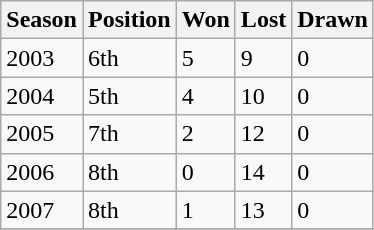<table class="wikitable collapsible">
<tr>
<th>Season</th>
<th>Position</th>
<th>Won</th>
<th>Lost</th>
<th>Drawn</th>
</tr>
<tr>
<td>2003</td>
<td>6th</td>
<td>5</td>
<td>9</td>
<td>0</td>
</tr>
<tr>
<td>2004</td>
<td>5th</td>
<td>4</td>
<td>10</td>
<td>0</td>
</tr>
<tr>
<td>2005</td>
<td>7th</td>
<td>2</td>
<td>12</td>
<td>0</td>
</tr>
<tr>
<td>2006</td>
<td>8th</td>
<td>0</td>
<td>14</td>
<td>0</td>
</tr>
<tr>
<td>2007</td>
<td>8th</td>
<td>1</td>
<td>13</td>
<td>0</td>
</tr>
<tr>
</tr>
</table>
